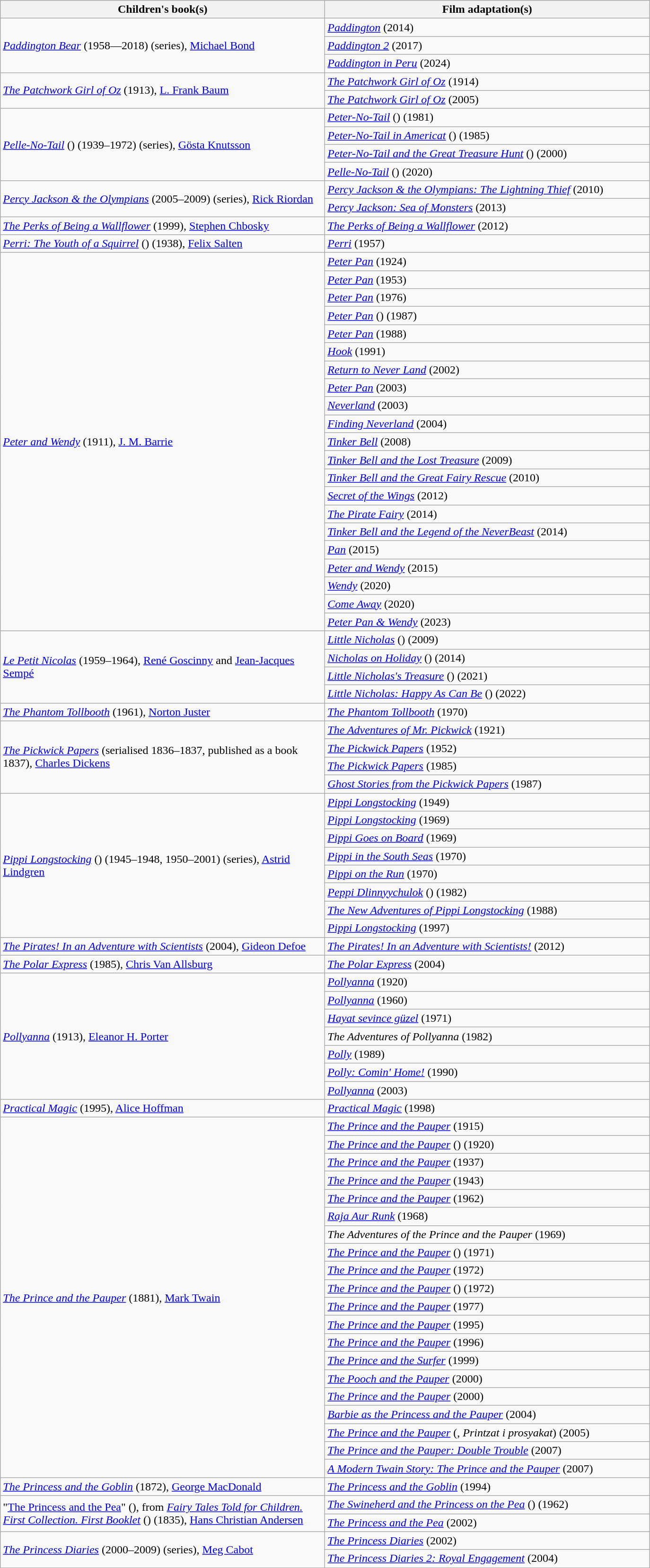<table class="wikitable">
<tr>
<th width="450">Children's book(s)</th>
<th width="450">Film adaptation(s)</th>
</tr>
<tr>
<td rowspan="3"><em><a href='#'>Paddington Bear</a></em> (1958—2018) (series), <a href='#'>Michael Bond</a></td>
<td><em><a href='#'>Paddington</a></em> (2014)</td>
</tr>
<tr>
<td><em><a href='#'>Paddington 2</a></em> (2017)</td>
</tr>
<tr>
<td><em><a href='#'>Paddington in Peru</a></em> (2024)</td>
</tr>
<tr>
<td rowspan="2"><em><a href='#'>The Patchwork Girl of Oz</a></em> (1913), <a href='#'>L. Frank Baum</a></td>
<td><em><a href='#'>The Patchwork Girl of Oz</a></em> (1914)</td>
</tr>
<tr>
<td><em><a href='#'>The Patchwork Girl of Oz</a></em> (2005)</td>
</tr>
<tr>
<td rowspan="4"><em><a href='#'>Pelle-No-Tail</a></em> () (1939–1972) (series), <a href='#'>Gösta Knutsson</a></td>
<td><em><a href='#'>Peter-No-Tail</a></em> () (1981)</td>
</tr>
<tr>
<td><em><a href='#'>Peter-No-Tail in Americat</a></em> () (1985)</td>
</tr>
<tr>
<td><em><a href='#'>Peter-No-Tail and the Great Treasure Hunt</a></em> () (2000)</td>
</tr>
<tr>
<td><em><a href='#'>Pelle-No-Tail</a></em> () (2020)</td>
</tr>
<tr>
<td rowspan="2"><em><a href='#'>Percy Jackson & the Olympians</a></em> (2005–2009) (series), <a href='#'>Rick Riordan</a></td>
<td><em><a href='#'>Percy Jackson & the Olympians: The Lightning Thief</a></em> (2010)</td>
</tr>
<tr>
<td><em><a href='#'>Percy Jackson: Sea of Monsters</a></em> (2013)</td>
</tr>
<tr>
<td><em><a href='#'>The Perks of Being a Wallflower</a></em> (1999), <a href='#'>Stephen Chbosky</a></td>
<td><em><a href='#'>The Perks of Being a Wallflower</a></em> (2012)</td>
</tr>
<tr>
<td><em><a href='#'>Perri: The Youth of a Squirrel</a></em> () (1938), <a href='#'>Felix Salten</a></td>
<td><em><a href='#'>Perri</a></em> (1957)</td>
</tr>
<tr>
<td rowspan="21"><em><a href='#'>Peter and Wendy</a></em> (1911), <a href='#'>J. M. Barrie</a></td>
<td><em><a href='#'>Peter Pan</a></em> (1924)</td>
</tr>
<tr>
<td><em><a href='#'>Peter Pan</a></em> (1953)</td>
</tr>
<tr>
<td><em><a href='#'>Peter Pan</a></em> (1976)</td>
</tr>
<tr>
<td><em><a href='#'>Peter Pan</a></em> () (1987)</td>
</tr>
<tr>
<td><em><a href='#'>Peter Pan</a></em> (1988)</td>
</tr>
<tr>
<td><em><a href='#'>Hook</a></em> (1991)</td>
</tr>
<tr>
<td><em><a href='#'>Return to Never Land</a></em> (2002)</td>
</tr>
<tr>
<td><em><a href='#'>Peter Pan</a></em> (2003)</td>
</tr>
<tr>
<td><em><a href='#'>Neverland</a></em> (2003)</td>
</tr>
<tr>
<td><em><a href='#'>Finding Neverland</a></em> (2004)</td>
</tr>
<tr>
<td><em><a href='#'>Tinker Bell</a></em> (2008)</td>
</tr>
<tr>
<td><em><a href='#'>Tinker Bell and the Lost Treasure</a></em> (2009)</td>
</tr>
<tr>
<td><em><a href='#'>Tinker Bell and the Great Fairy Rescue</a></em> (2010)</td>
</tr>
<tr>
<td><em><a href='#'>Secret of the Wings</a></em> (2012)</td>
</tr>
<tr>
<td><em><a href='#'>The Pirate Fairy</a></em> (2014)</td>
</tr>
<tr>
<td><em><a href='#'>Tinker Bell and the Legend of the NeverBeast</a></em> (2014)</td>
</tr>
<tr>
<td><em><a href='#'>Pan</a></em> (2015)</td>
</tr>
<tr>
<td><em><a href='#'>Peter and Wendy</a></em> (2015)</td>
</tr>
<tr>
<td><em><a href='#'>Wendy</a></em> (2020)</td>
</tr>
<tr>
<td><em><a href='#'>Come Away</a></em> (2020)</td>
</tr>
<tr>
<td><em><a href='#'>Peter Pan & Wendy</a></em> (2023)</td>
</tr>
<tr>
<td rowspan="4"><em><a href='#'>Le Petit Nicolas</a></em> (1959–1964), <a href='#'>René Goscinny</a> and <a href='#'>Jean-Jacques Sempé</a></td>
<td><em><a href='#'>Little Nicholas</a></em> () (2009)</td>
</tr>
<tr>
<td><em><a href='#'>Nicholas on Holiday</a></em> () (2014)</td>
</tr>
<tr>
<td><em><a href='#'>Little Nicholas's Treasure</a></em> () (2021)</td>
</tr>
<tr>
<td><em><a href='#'>Little Nicholas: Happy As Can Be</a></em> () (2022)</td>
</tr>
<tr>
<td><em><a href='#'>The Phantom Tollbooth</a></em> (1961), <a href='#'>Norton Juster</a></td>
<td><em><a href='#'>The Phantom Tollbooth</a></em> (1970)</td>
</tr>
<tr>
<td rowspan="4"><em><a href='#'>The Pickwick Papers</a></em> (serialised 1836–1837, published as a book 1837), <a href='#'>Charles Dickens</a></td>
<td><em><a href='#'>The Adventures of Mr. Pickwick</a></em> (1921)</td>
</tr>
<tr>
<td><em><a href='#'>The Pickwick Papers</a></em> (1952)</td>
</tr>
<tr>
<td><em><a href='#'>The Pickwick Papers</a></em> (1985)</td>
</tr>
<tr>
<td><em><a href='#'>Ghost Stories from the Pickwick Papers</a></em> (1987)</td>
</tr>
<tr>
<td rowspan="8"><em><a href='#'>Pippi Longstocking</a></em> () (1945–1948, 1950–2001) (series), <a href='#'>Astrid Lindgren</a></td>
<td><em><a href='#'>Pippi Longstocking</a></em> (1949)</td>
</tr>
<tr>
<td><em><a href='#'>Pippi Longstocking</a></em> (1969)</td>
</tr>
<tr>
<td><em><a href='#'>Pippi Goes on Board</a></em> (1969)</td>
</tr>
<tr>
<td><em><a href='#'>Pippi in the South Seas</a></em> (1970)</td>
</tr>
<tr>
<td><em><a href='#'>Pippi on the Run</a></em> (1970)</td>
</tr>
<tr>
<td><em><a href='#'>Peppi Dlinnyychulok</a></em> () (1982)</td>
</tr>
<tr>
<td><em><a href='#'>The New Adventures of Pippi Longstocking</a></em> (1988)</td>
</tr>
<tr>
<td><em><a href='#'>Pippi Longstocking</a></em> (1997)</td>
</tr>
<tr>
<td><em><a href='#'>The Pirates! In an Adventure with Scientists</a></em> (2004), <a href='#'>Gideon Defoe</a></td>
<td><em><a href='#'>The Pirates! In an Adventure with Scientists!</a></em> (2012)</td>
</tr>
<tr>
<td><em><a href='#'>The Polar Express</a></em> (1985), <a href='#'>Chris Van Allsburg</a></td>
<td><em><a href='#'>The Polar Express</a></em> (2004)</td>
</tr>
<tr>
<td rowspan="7"><em><a href='#'>Pollyanna</a></em> (1913), <a href='#'>Eleanor H. Porter</a></td>
<td><em><a href='#'>Pollyanna</a></em> (1920)</td>
</tr>
<tr>
<td><em><a href='#'>Pollyanna</a></em> (1960)</td>
</tr>
<tr>
<td><em><a href='#'>Hayat sevince güzel</a></em> (1971)</td>
</tr>
<tr>
<td><em>The Adventures of Pollyanna</em> (1982)</td>
</tr>
<tr>
<td><em><a href='#'>Polly</a></em> (1989)</td>
</tr>
<tr>
<td><em><a href='#'>Polly: Comin' Home!</a></em> (1990)</td>
</tr>
<tr>
<td><em><a href='#'>Pollyanna</a></em> (2003)</td>
</tr>
<tr>
<td><em><a href='#'>Practical Magic</a></em> (1995), <a href='#'>Alice Hoffman</a></td>
<td><em><a href='#'>Practical Magic</a></em> (1998)</td>
</tr>
<tr>
<td rowspan="21"><em><a href='#'>The Prince and the Pauper</a></em> (1881), <a href='#'>Mark Twain</a></td>
</tr>
<tr>
<td><em><a href='#'>The Prince and the Pauper</a></em> (1915)</td>
</tr>
<tr>
<td><em><a href='#'>The Prince and the Pauper</a></em> () (1920)</td>
</tr>
<tr>
<td><em><a href='#'>The Prince and the Pauper</a></em> (1937)</td>
</tr>
<tr>
<td><em><a href='#'>The Prince and the Pauper</a></em> (1943)</td>
</tr>
<tr>
<td><em><a href='#'>The Prince and the Pauper</a></em> (1962)</td>
</tr>
<tr>
<td><em><a href='#'>Raja Aur Runk</a></em> (1968)</td>
</tr>
<tr>
<td><em>The Adventures of the Prince and the Pauper</em> (1969)</td>
</tr>
<tr>
<td><em><a href='#'>The Prince and the Pauper</a></em> () (1971)</td>
</tr>
<tr>
<td><em><a href='#'>The Prince and the Pauper</a></em> (1972)</td>
</tr>
<tr>
<td><em><a href='#'>The Prince and the Pauper</a></em> () (1972)</td>
</tr>
<tr>
<td><em><a href='#'>The Prince and the Pauper</a></em> (1977)</td>
</tr>
<tr>
<td><em><a href='#'>The Prince and the Pauper</a></em> (1995)</td>
</tr>
<tr>
<td><em><a href='#'>The Prince and the Pauper</a></em> (1996)</td>
</tr>
<tr>
<td><em><a href='#'>The Prince and the Surfer</a></em> (1999)</td>
</tr>
<tr>
<td><em><a href='#'>The Pooch and the Pauper</a></em> (2000)</td>
</tr>
<tr>
<td><em><a href='#'>The Prince and the Pauper</a></em> (2000)</td>
</tr>
<tr>
<td><em><a href='#'>Barbie as the Princess and the Pauper</a></em> (2004)</td>
</tr>
<tr>
<td><em><a href='#'>The Prince and the Pauper</a></em> (, <em>Printzat i prosyakat</em>) (2005)</td>
</tr>
<tr>
<td><em><a href='#'>The Prince and the Pauper: Double Trouble</a></em> (2007)</td>
</tr>
<tr>
<td><em><a href='#'>A Modern Twain Story: The Prince and the Pauper</a></em> (2007)</td>
</tr>
<tr>
<td><em><a href='#'>The Princess and the Goblin</a></em> (1872), <a href='#'>George MacDonald</a></td>
<td><em><a href='#'>The Princess and the Goblin</a></em> (1994)</td>
</tr>
<tr>
<td rowspan="2">"<a href='#'>The Princess and the Pea</a>" (), from <em><a href='#'>Fairy Tales Told for Children. First Collection. First Booklet</a></em> () (1835), <a href='#'>Hans Christian Andersen</a></td>
<td><em><a href='#'>The Swineherd and the Princess on the Pea</a></em> () (1962)</td>
</tr>
<tr>
<td><em><a href='#'>The Princess and the Pea</a></em> (2002)</td>
</tr>
<tr>
<td rowspan="2"><em><a href='#'>The Princess Diaries</a></em> (2000–2009) (series), <a href='#'>Meg Cabot</a></td>
<td><em><a href='#'>The Princess Diaries</a></em> (2002)</td>
</tr>
<tr>
<td><em><a href='#'>The Princess Diaries 2: Royal Engagement</a></em> (2004)</td>
</tr>
</table>
